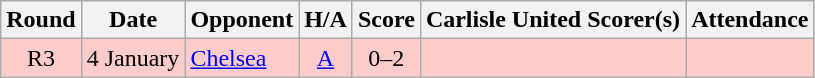<table class="wikitable" style="text-align:center">
<tr>
<th>Round</th>
<th>Date</th>
<th>Opponent</th>
<th>H/A</th>
<th>Score</th>
<th>Carlisle United Scorer(s)</th>
<th>Attendance</th>
</tr>
<tr bgcolor=#FFCCCC>
<td>R3</td>
<td align=left>4 January</td>
<td align=left><a href='#'>Chelsea</a></td>
<td><a href='#'>A</a></td>
<td>0–2</td>
<td align=left></td>
<td></td>
</tr>
</table>
